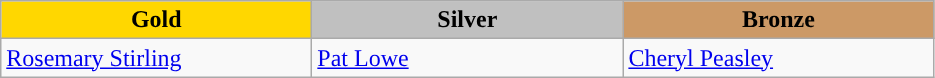<table class="wikitable" style="text-align:left;">
<tr>
<th scope=col style="background-color:gold; width:200px;">Gold</th>
<th scope=col style="background-color:silver; width:200px;">Silver</th>
<th scope=col style="background-color:#cc9966; width:200px;">Bronze</th>
</tr>
<tr>
<td><a href='#'>Rosemary Stirling</a><br><em></em></td>
<td><a href='#'>Pat Lowe</a><br><em></em></td>
<td><a href='#'>Cheryl Peasley</a><br><em></em></td>
</tr>
</table>
